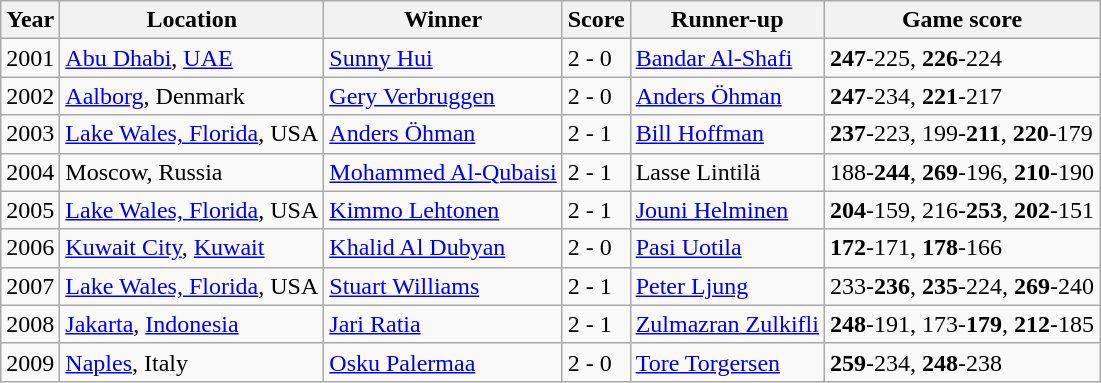<table class="wikitable">
<tr>
<th>Year</th>
<th>Location</th>
<th>Winner</th>
<th>Score</th>
<th>Runner-up</th>
<th>Game score</th>
</tr>
<tr>
<td>2001</td>
<td><a href='#'>Abu Dhabi</a>, <a href='#'>UAE</a> </td>
<td> <a href='#'>Sunny Hui</a></td>
<td>2 - 0</td>
<td> <a href='#'>Bandar Al-Shafi</a></td>
<td><strong>247</strong>-225, <strong>226</strong>-224</td>
</tr>
<tr>
<td>2002</td>
<td><a href='#'>Aalborg</a>, Denmark </td>
<td> <a href='#'>Gery Verbruggen</a></td>
<td>2 - 0</td>
<td> <a href='#'>Anders Öhman</a></td>
<td><strong>247</strong>-234, <strong>221</strong>-217</td>
</tr>
<tr>
<td>2003</td>
<td><a href='#'>Lake Wales, Florida</a>, USA </td>
<td> <a href='#'>Anders Öhman</a></td>
<td>2 - 1</td>
<td> <a href='#'>Bill Hoffman</a></td>
<td><strong>237</strong>-223, 199-<strong>211</strong>, <strong>220</strong>-179</td>
</tr>
<tr>
<td>2004</td>
<td>Moscow, Russia </td>
<td> <a href='#'>Mohammed Al-Qubaisi</a></td>
<td>2 - 1</td>
<td> Lasse Lintilä</td>
<td>188-<strong>244</strong>, <strong>269</strong>-196, <strong>210</strong>-190</td>
</tr>
<tr>
<td>2005</td>
<td><a href='#'>Lake Wales, Florida</a>, USA </td>
<td> <a href='#'>Kimmo Lehtonen</a></td>
<td>2 - 1</td>
<td> <a href='#'>Jouni Helminen</a></td>
<td><strong>204</strong>-159, 216-<strong>253</strong>, <strong>202</strong>-151</td>
</tr>
<tr>
<td>2006</td>
<td><a href='#'>Kuwait City</a>, <a href='#'>Kuwait</a> </td>
<td> <a href='#'>Khalid Al Dubyan</a></td>
<td>2 - 0</td>
<td> <a href='#'>Pasi Uotila</a></td>
<td><strong>172</strong>-171, <strong>178</strong>-166</td>
</tr>
<tr>
<td>2007</td>
<td><a href='#'>Lake Wales, Florida</a>, USA </td>
<td> <a href='#'>Stuart Williams</a></td>
<td>2 - 1</td>
<td> <a href='#'>Peter Ljung</a></td>
<td>233-<strong>236</strong>, <strong>235</strong>-224, <strong>269</strong>-240</td>
</tr>
<tr>
<td>2008</td>
<td><a href='#'>Jakarta</a>, <a href='#'>Indonesia</a> </td>
<td> <a href='#'>Jari Ratia</a></td>
<td>2 - 1</td>
<td> <a href='#'>Zulmazran Zulkifli</a></td>
<td><strong>248</strong>-191, 173-<strong>179</strong>, <strong>212</strong>-185</td>
</tr>
<tr>
<td>2009</td>
<td><a href='#'>Naples</a>, Italy </td>
<td> <a href='#'>Osku Palermaa</a></td>
<td>2 - 0</td>
<td> <a href='#'>Tore Torgersen</a></td>
<td><strong>259</strong>-234, <strong>248</strong>-238</td>
</tr>
</table>
